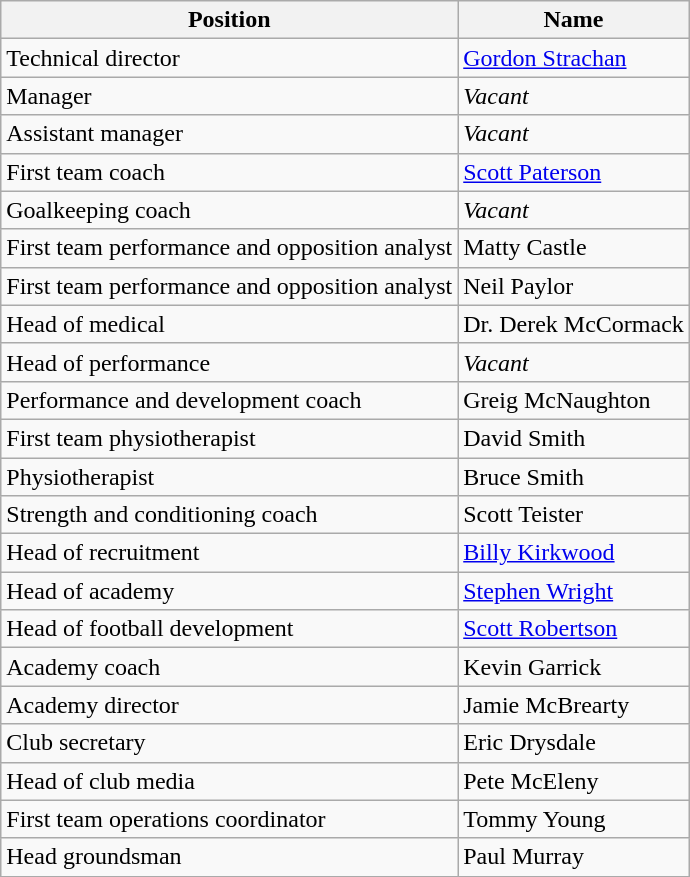<table class="wikitable">
<tr>
<th>Position</th>
<th>Name</th>
</tr>
<tr>
<td>Technical director</td>
<td><a href='#'>Gordon Strachan</a></td>
</tr>
<tr>
<td>Manager</td>
<td><em>Vacant</em></td>
</tr>
<tr>
<td>Assistant manager</td>
<td><em>Vacant</em></td>
</tr>
<tr>
<td>First team coach</td>
<td><a href='#'>Scott Paterson</a></td>
</tr>
<tr>
<td>Goalkeeping coach</td>
<td><em>Vacant</em></td>
</tr>
<tr>
<td>First team performance and opposition analyst</td>
<td>Matty Castle</td>
</tr>
<tr>
<td>First team performance and opposition analyst</td>
<td>Neil Paylor</td>
</tr>
<tr>
<td>Head of medical</td>
<td>Dr. Derek McCormack</td>
</tr>
<tr>
<td>Head of performance</td>
<td><em>Vacant</em></td>
</tr>
<tr>
<td>Performance and development coach</td>
<td>Greig McNaughton</td>
</tr>
<tr>
<td>First team physiotherapist</td>
<td>David Smith</td>
</tr>
<tr>
<td>Physiotherapist</td>
<td>Bruce Smith</td>
</tr>
<tr>
<td>Strength and conditioning coach</td>
<td>Scott Teister</td>
</tr>
<tr>
<td>Head of recruitment</td>
<td><a href='#'>Billy Kirkwood</a></td>
</tr>
<tr>
<td>Head of academy</td>
<td><a href='#'>Stephen Wright</a></td>
</tr>
<tr>
<td>Head of football development</td>
<td><a href='#'>Scott Robertson</a></td>
</tr>
<tr>
<td>Academy coach</td>
<td>Kevin Garrick</td>
</tr>
<tr>
<td>Academy director</td>
<td>Jamie McBrearty</td>
</tr>
<tr>
<td>Club secretary</td>
<td>Eric Drysdale</td>
</tr>
<tr>
<td>Head of club media</td>
<td>Pete McEleny</td>
</tr>
<tr>
<td>First team operations coordinator</td>
<td>Tommy Young</td>
</tr>
<tr>
<td>Head groundsman</td>
<td>Paul Murray</td>
</tr>
</table>
